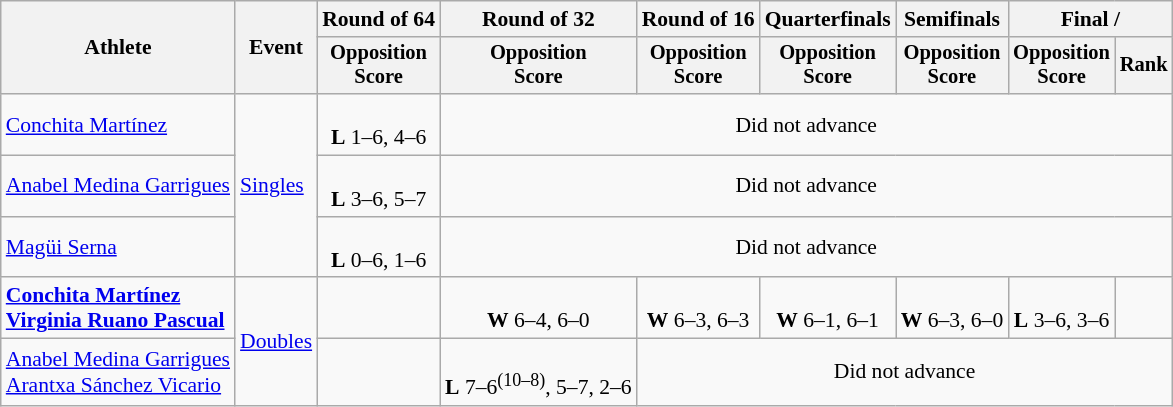<table class=wikitable style="font-size:90%">
<tr>
<th rowspan="2">Athlete</th>
<th rowspan="2">Event</th>
<th>Round of 64</th>
<th>Round of 32</th>
<th>Round of 16</th>
<th>Quarterfinals</th>
<th>Semifinals</th>
<th colspan=2>Final / </th>
</tr>
<tr style="font-size:95%">
<th>Opposition<br>Score</th>
<th>Opposition<br>Score</th>
<th>Opposition<br>Score</th>
<th>Opposition<br>Score</th>
<th>Opposition<br>Score</th>
<th>Opposition<br>Score</th>
<th>Rank</th>
</tr>
<tr align=center>
<td align=left><a href='#'>Conchita Martínez</a></td>
<td align=left rowspan=3><a href='#'>Singles</a></td>
<td><br><strong>L</strong> 1–6, 4–6</td>
<td colspan=6>Did not advance</td>
</tr>
<tr align=center>
<td align=left><a href='#'>Anabel Medina Garrigues</a></td>
<td><br><strong>L</strong> 3–6, 5–7</td>
<td colspan=6>Did not advance</td>
</tr>
<tr align=center>
<td align=left><a href='#'>Magüi Serna</a></td>
<td><br><strong>L</strong> 0–6, 1–6</td>
<td colspan=6>Did not advance</td>
</tr>
<tr align=center>
<td align=left><strong><a href='#'>Conchita Martínez</a><br><a href='#'>Virginia Ruano Pascual</a></strong></td>
<td align=left rowspan=2><a href='#'>Doubles</a></td>
<td></td>
<td><br><strong>W</strong> 6–4, 6–0</td>
<td><br><strong>W</strong> 6–3, 6–3</td>
<td><br><strong>W</strong> 6–1, 6–1</td>
<td><br><strong>W</strong> 6–3, 6–0</td>
<td><br><strong>L</strong> 3–6, 3–6</td>
<td></td>
</tr>
<tr align=center>
<td align=left><a href='#'>Anabel Medina Garrigues</a><br><a href='#'>Arantxa Sánchez Vicario</a></td>
<td></td>
<td><br><strong>L</strong> 7–6<sup>(10–8)</sup>, 5–7, 2–6</td>
<td colspan=5>Did not advance</td>
</tr>
</table>
